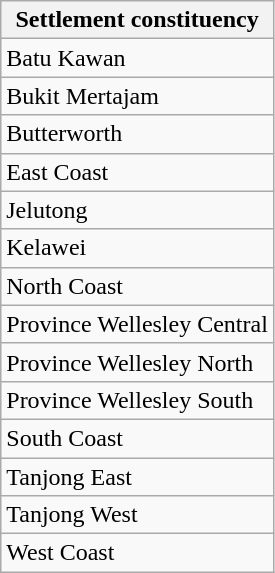<table class=wikitable>
<tr>
<th>Settlement constituency</th>
</tr>
<tr>
<td>Batu Kawan</td>
</tr>
<tr>
<td>Bukit Mertajam</td>
</tr>
<tr>
<td>Butterworth</td>
</tr>
<tr>
<td>East Coast</td>
</tr>
<tr>
<td>Jelutong</td>
</tr>
<tr>
<td>Kelawei</td>
</tr>
<tr>
<td>North Coast</td>
</tr>
<tr>
<td>Province Wellesley Central</td>
</tr>
<tr>
<td>Province Wellesley North</td>
</tr>
<tr>
<td>Province Wellesley South</td>
</tr>
<tr>
<td>South Coast</td>
</tr>
<tr>
<td>Tanjong East</td>
</tr>
<tr>
<td>Tanjong West</td>
</tr>
<tr>
<td>West Coast</td>
</tr>
</table>
